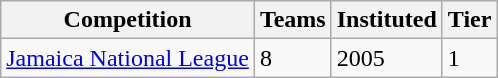<table class="wikitable">
<tr>
<th>Competition</th>
<th>Teams</th>
<th>Instituted</th>
<th>Tier</th>
</tr>
<tr>
<td><a href='#'>Jamaica National League</a></td>
<td>8</td>
<td>2005</td>
<td>1</td>
</tr>
</table>
